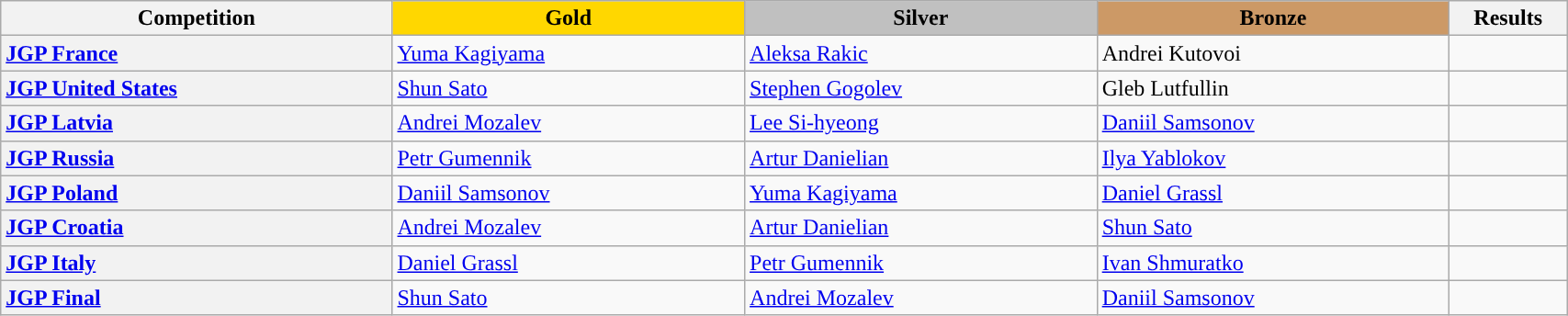<table class="wikitable unsortable" style="text-align:left; width:90%">
<tr>
<th scope="col" style="text-align:center; width:25%;">Competition</th>
<td scope="col" style="text-align:center; width:22.5%; background:gold"><strong>Gold</strong></td>
<td scope="col" style="text-align:center; width:22.5%; background:silver"><strong>Silver</strong></td>
<td scope="col" style="text-align:center; width:22.5%; background:#c96"><strong>Bronze</strong></td>
<th scope="col" style="text-align:center; width:7.5%;">Results</th>
</tr>
<tr>
<th scope="row" style="text-align:left"> <a href='#'>JGP France</a></th>
<td> <a href='#'>Yuma Kagiyama</a></td>
<td> <a href='#'>Aleksa Rakic</a></td>
<td> Andrei Kutovoi</td>
<td></td>
</tr>
<tr>
<th scope="row" style="text-align:left"> <a href='#'>JGP United States</a></th>
<td> <a href='#'>Shun Sato</a></td>
<td> <a href='#'>Stephen Gogolev</a></td>
<td> Gleb Lutfullin</td>
<td></td>
</tr>
<tr>
<th scope="row" style="text-align:left"> <a href='#'>JGP Latvia</a></th>
<td> <a href='#'>Andrei Mozalev</a></td>
<td> <a href='#'>Lee Si-hyeong</a></td>
<td> <a href='#'>Daniil Samsonov</a></td>
<td></td>
</tr>
<tr>
<th scope="row" style="text-align:left"> <a href='#'>JGP Russia</a></th>
<td> <a href='#'>Petr Gumennik</a></td>
<td> <a href='#'>Artur Danielian</a></td>
<td> <a href='#'>Ilya Yablokov</a></td>
<td></td>
</tr>
<tr>
<th scope="row" style="text-align:left"> <a href='#'>JGP Poland</a></th>
<td> <a href='#'>Daniil Samsonov</a></td>
<td> <a href='#'>Yuma Kagiyama</a></td>
<td> <a href='#'>Daniel Grassl</a></td>
<td></td>
</tr>
<tr>
<th scope="row" style="text-align:left"> <a href='#'>JGP Croatia</a></th>
<td> <a href='#'>Andrei Mozalev</a></td>
<td> <a href='#'>Artur Danielian</a></td>
<td> <a href='#'>Shun Sato</a></td>
<td></td>
</tr>
<tr>
<th scope="row" style="text-align:left"> <a href='#'>JGP Italy</a></th>
<td> <a href='#'>Daniel Grassl</a></td>
<td> <a href='#'>Petr Gumennik</a></td>
<td> <a href='#'>Ivan Shmuratko</a></td>
<td></td>
</tr>
<tr>
<th scope="row" style="text-align:left"> <a href='#'>JGP Final</a></th>
<td> <a href='#'>Shun Sato</a></td>
<td> <a href='#'>Andrei Mozalev</a></td>
<td> <a href='#'>Daniil Samsonov</a></td>
<td></td>
</tr>
</table>
